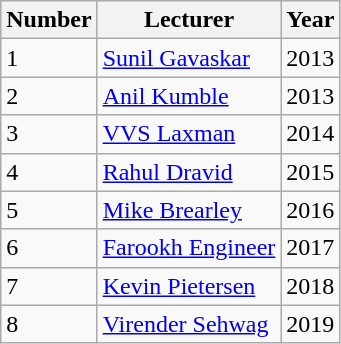<table class="wikitable">
<tr>
<th>Number</th>
<th>Lecturer</th>
<th>Year</th>
</tr>
<tr>
<td>1</td>
<td><a href='#'>Sunil Gavaskar</a></td>
<td>2013</td>
</tr>
<tr>
<td>2</td>
<td><a href='#'>Anil Kumble</a></td>
<td>2013</td>
</tr>
<tr>
<td>3</td>
<td><a href='#'>VVS Laxman</a></td>
<td>2014</td>
</tr>
<tr>
<td>4</td>
<td><a href='#'>Rahul Dravid</a></td>
<td>2015</td>
</tr>
<tr>
<td>5</td>
<td><a href='#'>Mike Brearley</a></td>
<td>2016</td>
</tr>
<tr>
<td>6</td>
<td><a href='#'>Farookh Engineer</a></td>
<td>2017</td>
</tr>
<tr>
<td>7</td>
<td><a href='#'>Kevin Pietersen</a></td>
<td>2018</td>
</tr>
<tr>
<td>8</td>
<td><a href='#'>Virender Sehwag</a></td>
<td>2019</td>
</tr>
</table>
